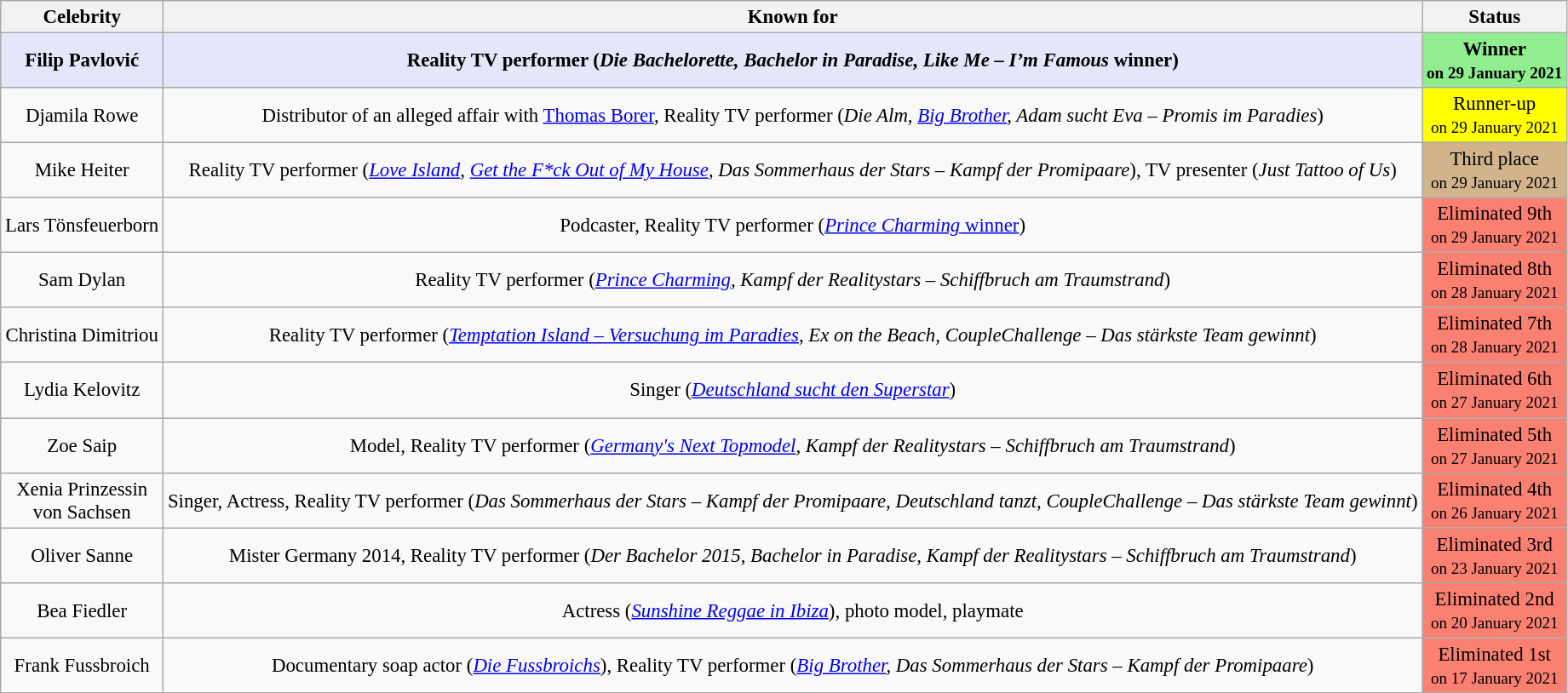<table class=wikitable sortable" style="text-align: center; white-space:nowrap; font-size:95.2%">
<tr>
<th scope="col">Celebrity</th>
<th scope="col">Known for</th>
<th scope="col">Status</th>
</tr>
<tr>
<td style="background:lavender;"><strong>Filip Pavlović</strong></td>
<td style="background:lavender;"><strong>Reality TV performer (<em>Die Bachelorette, Bachelor in Paradise, Like Me – I’m Famous</em> winner)</strong></td>
<td style=background:lightgreen><strong>Winner</strong><br><small><strong>on 29 January 2021</strong></small></td>
</tr>
<tr>
<td>Djamila Rowe</td>
<td>Distributor of an alleged affair with <a href='#'>Thomas Borer</a>, Reality TV performer (<em>Die Alm, <a href='#'>Big Brother</a>, Adam sucht Eva – Promis im Paradies</em>)</td>
<td style=background:yellow>Runner-up<br><small>on 29 January 2021</small></td>
</tr>
<tr>
<td>Mike Heiter</td>
<td>Reality TV performer (<em><a href='#'>Love Island</a>, <a href='#'>Get the F*ck Out of My House</a>, Das Sommerhaus der Stars – Kampf der Promipaare</em>), TV presenter (<em>Just Tattoo of Us</em>)</td>
<td style=background:tan>Third place<br><small>on 29 January 2021</small></td>
</tr>
<tr>
<td>Lars Tönsfeuerborn</td>
<td>Podcaster, Reality TV performer (<a href='#'><em>Prince Charming</em> winner</a>)</td>
<td style="background:salmon; text-align:center;">Eliminated 9th<br><small>on 29 January 2021</small></td>
</tr>
<tr>
<td>Sam Dylan</td>
<td>Reality TV performer (<em><a href='#'>Prince Charming</a>, Kampf der Realitystars – Schiffbruch am Traumstrand</em>)</td>
<td style="background:salmon; text-align:center;">Eliminated 8th<br><small>on 28 January 2021</small></td>
</tr>
<tr>
<td>Christina Dimitriou</td>
<td>Reality TV performer (<em><a href='#'>Temptation Island – Versuchung im Paradies</a>, Ex on the Beach, CoupleChallenge – Das stärkste Team gewinnt</em>)</td>
<td style="background:salmon; text-align:center;">Eliminated 7th<br><small>on 28 January 2021</small></td>
</tr>
<tr>
<td>Lydia Kelovitz</td>
<td>Singer (<em><a href='#'>Deutschland sucht den Superstar</a></em>)</td>
<td style="background:salmon; text-align:center;">Eliminated 6th<br><small>on 27 January 2021</small></td>
</tr>
<tr>
<td>Zoe Saip</td>
<td>Model, Reality TV performer (<em><a href='#'>Germany's Next Topmodel</a>, Kampf der Realitystars – Schiffbruch am Traumstrand</em>)</td>
<td style="background:salmon; text-align:center;">Eliminated 5th<br><small>on 27 January 2021</small></td>
</tr>
<tr>
<td>Xenia Prinzessin<br> von Sachsen</td>
<td>Singer, Actress, Reality TV performer (<em>Das Sommerhaus der Stars – Kampf der Promipaare, Deutschland tanzt, CoupleChallenge – Das stärkste Team gewinnt</em>)</td>
<td style="background:salmon; text-align:center;">Eliminated 4th<br><small>on 26 January 2021</small></td>
</tr>
<tr>
<td>Oliver Sanne</td>
<td>Mister Germany 2014, Reality TV performer (<em>Der Bachelor 2015, Bachelor in Paradise, Kampf der Realitystars – Schiffbruch am Traumstrand</em>)</td>
<td style="background:salmon; text-align:center;">Eliminated 3rd<br><small>on 23 January 2021</small></td>
</tr>
<tr>
<td>Bea Fiedler</td>
<td>Actress (<em><a href='#'>Sunshine Reggae in Ibiza</a></em>), photo model, playmate</td>
<td style="background:salmon; text-align:center;">Eliminated 2nd<br><small>on 20 January 2021</small></td>
</tr>
<tr>
<td>Frank Fussbroich</td>
<td>Documentary soap actor (<em><a href='#'>Die Fussbroichs</a></em>), Reality TV performer (<em><a href='#'>Big Brother</a>, Das Sommerhaus der Stars – Kampf der Promipaare</em>)</td>
<td style="background:salmon; text-align:center;">Eliminated 1st<br><small>on 17 January 2021</small></td>
</tr>
<tr>
</tr>
</table>
